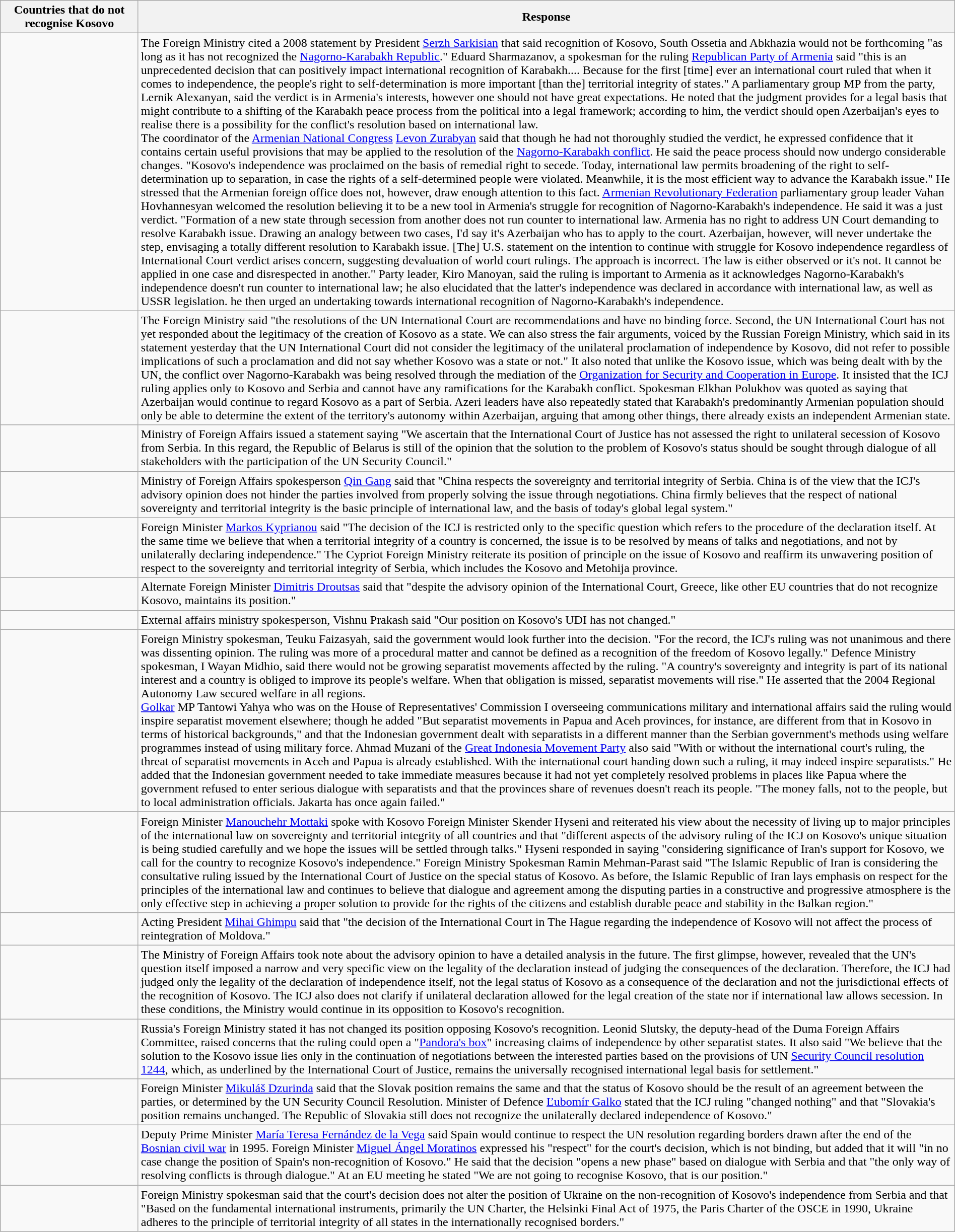<table class="wikitable" style="margin:auto; width:100%;">
<tr>
<th style="width:175px;">Countries that do not recognise Kosovo</th>
<th>Response</th>
</tr>
<tr valign="top">
<td></td>
<td>The Foreign Ministry cited a 2008 statement by President <a href='#'>Serzh Sarkisian</a> that said recognition of Kosovo, South Ossetia and Abkhazia would not be forthcoming "as long as it has not recognized the <a href='#'>Nagorno-Karabakh Republic</a>." Eduard Sharmazanov, a spokesman for the ruling <a href='#'>Republican Party of Armenia</a> said "this is an unprecedented decision that can positively impact international recognition of Karabakh.... Because for the first [time] ever an international court ruled that when it comes to independence, the people's right to self-determination is more important [than the] territorial integrity of states." A parliamentary group MP from the party, Lernik Alexanyan, said the verdict is in Armenia's interests, however one should not have great expectations. He noted that the judgment provides for a legal basis that might contribute to a shifting of the Karabakh peace process from the political into a legal framework; according to him, the verdict should open Azerbaijan's eyes to realise there is a possibility for the conflict's resolution based on international law.<br>The coordinator of the <a href='#'>Armenian National Congress</a> <a href='#'>Levon Zurabyan</a> said that though he had not thoroughly studied the verdict, he expressed confidence that it contains certain useful provisions that may be applied to the resolution of the <a href='#'>Nagorno-Karabakh conflict</a>. He said the peace process should now undergo considerable changes. "Kosovo's independence was proclaimed on the basis of remedial right to secede. Today, international law permits broadening of the right to self-determination up to separation, in case the rights of a self-determined people were violated. Meanwhile, it is the most efficient way to advance the Karabakh issue." He stressed that the Armenian foreign office does not, however, draw enough attention to this fact. <a href='#'>Armenian Revolutionary Federation</a> parliamentary group leader Vahan Hovhannesyan welcomed the resolution believing it to be a new tool in Armenia's struggle for recognition of Nagorno-Karabakh's independence. He said it was a just verdict. "Formation of a new state through secession from another does not run counter to international law. Armenia has no right to address UN Court demanding to resolve Karabakh issue. Drawing an analogy between two cases, I'd say it's Azerbaijan who has to apply to the court. Azerbaijan, however, will never undertake the step, envisaging a totally different resolution to Karabakh issue. [The] U.S. statement on the intention to continue with struggle for Kosovo independence regardless of International Court verdict arises concern, suggesting devaluation of world court rulings. The approach is incorrect. The law is either observed or it's not. It cannot be applied in one case and disrespected in another." Party leader, Kiro Manoyan, said the ruling is important to Armenia as it acknowledges Nagorno-Karabakh's independence doesn't run counter to international law; he also elucidated that the latter's independence was declared in accordance with international law, as well as USSR legislation. he then urged an undertaking towards international recognition of Nagorno-Karabakh's independence.</td>
</tr>
<tr valign="top">
<td></td>
<td>The Foreign Ministry said "the resolutions of the UN International Court are recommendations and have no binding force. Second, the UN International Court has not yet responded about the legitimacy of the creation of Kosovo as a state. We can also stress the fair arguments, voiced by the Russian Foreign Ministry, which said in its statement yesterday that the UN International Court did not consider the legitimacy of the unilateral proclamation of independence by Kosovo, did not refer to possible implications of such a proclamation and did not say whether Kosovo was a state or not." It also noted that unlike the Kosovo issue, which was being dealt with by the UN, the conflict over Nagorno-Karabakh was being resolved through the mediation of the <a href='#'>Organization for Security and Cooperation in Europe</a>. It insisted that the ICJ ruling applies only to Kosovo and Serbia and cannot have any ramifications for the Karabakh conflict. Spokesman Elkhan Polukhov was quoted as saying that Azerbaijan would continue to regard Kosovo as a part of Serbia. Azeri leaders have also repeatedly stated that Karabakh's predominantly Armenian population should only be able to determine the extent of the territory's autonomy within Azerbaijan, arguing that among other things, there already exists an independent Armenian state.</td>
</tr>
<tr valign="top">
<td></td>
<td>Ministry of Foreign Affairs issued a statement saying "We ascertain that the International Court of Justice has not assessed the right to unilateral secession of Kosovo from Serbia. In this regard, the Republic of Belarus is still of the opinion that the solution to the problem of Kosovo's status should be sought through dialogue of all stakeholders with the participation of the UN Security Council."</td>
</tr>
<tr valign="top">
<td></td>
<td>Ministry of Foreign Affairs spokesperson <a href='#'>Qin Gang</a> said that "China respects the sovereignty and territorial integrity of Serbia. China is of the view that the ICJ's advisory opinion does not hinder the parties involved from properly solving the issue through negotiations. China firmly believes that the respect of national sovereignty and territorial integrity is the basic principle of international law, and the basis of today's global legal system."</td>
</tr>
<tr valign="top">
<td></td>
<td>Foreign Minister <a href='#'>Markos Kyprianou</a> said "The decision of the ICJ is restricted only to the specific question which refers to the procedure of the declaration itself. At the same time we believe that when a territorial integrity of a country is concerned, the issue is to be resolved by means of talks and negotiations, and not by unilaterally declaring independence." The Cypriot Foreign Ministry reiterate its position of principle on the issue of Kosovo and reaffirm its unwavering position of respect to the sovereignty and territorial integrity of Serbia, which includes the Kosovo and Metohija province.</td>
</tr>
<tr valign="top">
<td></td>
<td>Alternate Foreign Minister <a href='#'>Dimitris Droutsas</a> said that "despite the advisory opinion of the International Court, Greece, like other EU countries that do not recognize Kosovo, maintains its position."</td>
</tr>
<tr valign="top">
<td></td>
<td>External affairs ministry spokesperson, Vishnu Prakash said "Our position on Kosovo's UDI has not changed."</td>
</tr>
<tr valign="top">
<td></td>
<td>Foreign Ministry spokesman, Teuku Faizasyah, said the government would look further into the decision. "For the record, the ICJ's ruling was not unanimous and there was dissenting opinion. The ruling was more of a procedural matter and cannot be defined as a recognition of the freedom of Kosovo legally." Defence Ministry spokesman, I Wayan Midhio, said there would not be growing separatist movements affected by the ruling. "A country's sovereignty and integrity is part of its national interest and a country is obliged to improve its people's welfare. When that obligation is missed, separatist movements will rise." He asserted that the 2004 Regional Autonomy Law secured welfare in all regions.<br><a href='#'>Golkar</a> MP Tantowi Yahya who was on the House of Representatives' Commission I overseeing communications military and international affairs said the ruling would inspire separatist movement elsewhere; though he added "But separatist movements in Papua and Aceh provinces, for instance, are different from that in Kosovo in terms of historical backgrounds," and that the Indonesian government dealt with separatists in a different manner than the Serbian government's methods using welfare programmes instead of using military force. Ahmad Muzani of the <a href='#'>Great Indonesia Movement Party</a> also said "With or without the international court's ruling, the threat of separatist movements in Aceh and Papua is already established. With the international court handing down such a ruling, it may indeed inspire separatists." He added that the Indonesian government needed to take immediate measures because it had not yet completely resolved problems in places like Papua where the government refused to enter serious dialogue with separatists and that the provinces share of revenues doesn't reach its people. "The money falls, not to the people, but to local administration officials. Jakarta has once again failed."</td>
</tr>
<tr valign="top">
<td></td>
<td>Foreign Minister <a href='#'>Manouchehr Mottaki</a> spoke with Kosovo Foreign Minister Skender Hyseni and reiterated his view about the necessity of living up to major principles of the international law on sovereignty and territorial integrity of all countries and that "different aspects of the advisory ruling of the ICJ on Kosovo's unique situation is being studied carefully and we hope the issues will be settled through talks." Hyseni responded in saying "considering significance of Iran's support for Kosovo, we call for the country to recognize Kosovo's independence." Foreign Ministry Spokesman Ramin Mehman-Parast said "The Islamic Republic of Iran is considering the consultative ruling issued by the International Court of Justice on the special status of Kosovo. As before, the Islamic Republic of Iran lays emphasis on respect for the principles of the international law and continues to believe that dialogue and agreement among the disputing parties in a constructive and progressive atmosphere is the only effective step in achieving a proper solution to provide for the rights of the citizens and establish durable peace and stability in the Balkan region."</td>
</tr>
<tr valign="top">
<td></td>
<td>Acting President <a href='#'>Mihai Ghimpu</a> said that "the decision of the International Court in The Hague regarding the independence of Kosovo will not affect the process of reintegration of Moldova."</td>
</tr>
<tr valign="top">
<td></td>
<td>The Ministry of Foreign Affairs took note about the advisory opinion to have a detailed analysis in the future. The first glimpse, however, revealed that the UN's question itself imposed a narrow and very specific view on the legality of the declaration instead of judging the consequences of the declaration. Therefore, the ICJ had judged only the legality of the declaration of independence itself, not the legal status of Kosovo as a consequence of the declaration and not the jurisdictional effects of the recognition of Kosovo. The ICJ also does not clarify if unilateral declaration allowed for the legal creation of the state nor if international law allows secession. In these conditions, the Ministry would continue in its opposition to Kosovo's recognition.</td>
</tr>
<tr valign="top">
<td></td>
<td>Russia's Foreign Ministry stated it has not changed its position opposing Kosovo's recognition. Leonid Slutsky, the deputy-head of the Duma Foreign Affairs Committee, raised concerns that the ruling could open a "<a href='#'>Pandora's box</a>" increasing claims of independence by other separatist states. It also said "We believe that the solution to the Kosovo issue lies only in the continuation of negotiations between the interested parties based on the provisions of UN <a href='#'>Security Council resolution 1244</a>, which, as underlined by the International Court of Justice, remains the universally recognised international legal basis for settlement."</td>
</tr>
<tr valign="top">
<td></td>
<td>Foreign Minister <a href='#'>Mikuláš Dzurinda</a> said that the Slovak position remains the same and that the status of Kosovo should be the result of an agreement between the parties, or determined by the UN Security Council Resolution. Minister of Defence <a href='#'>Ľubomír Galko</a> stated that the ICJ ruling "changed nothing" and that "Slovakia's position remains unchanged. The Republic of Slovakia still does not recognize the unilaterally declared independence of Kosovo."</td>
</tr>
<tr valign="top">
<td></td>
<td>Deputy Prime Minister <a href='#'>María Teresa Fernández de la Vega</a> said Spain would continue to respect the UN resolution regarding borders drawn after the end of the <a href='#'>Bosnian civil war</a> in 1995. Foreign Minister <a href='#'>Miguel Ángel Moratinos</a> expressed his "respect" for the court's decision, which is not binding, but added that it will "in no case change the position of Spain's non-recognition of Kosovo." He said that the decision "opens a new phase" based on dialogue with Serbia and that "the only way of resolving conflicts is through dialogue." At an EU meeting he stated "We are not going to recognise Kosovo, that is our position."</td>
</tr>
<tr valign="top">
<td></td>
<td>Foreign Ministry spokesman said that the court's decision does not alter the position of Ukraine on the non-recognition of Kosovo's independence from Serbia and that "Based on the fundamental international instruments, primarily the UN Charter, the Helsinki Final Act of 1975, the Paris Charter of the OSCE in 1990, Ukraine adheres to the principle of territorial integrity of all states in the internationally recognised borders."</td>
</tr>
</table>
